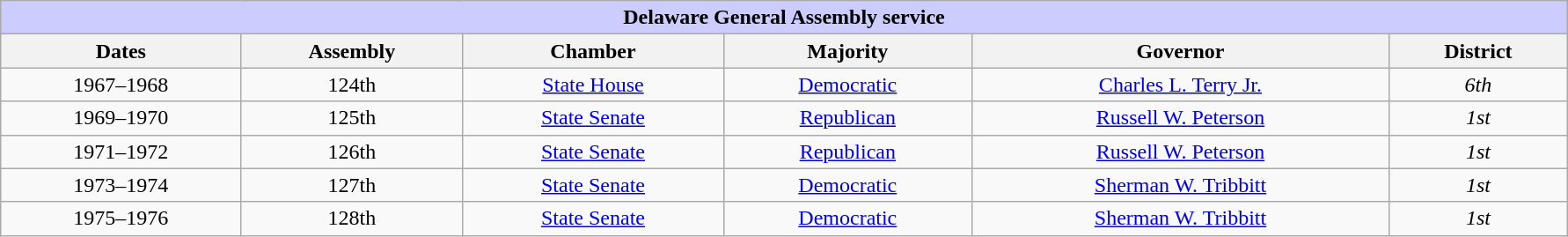<table class="wikitable" style="text-align:center; width:94%; margin:auto;">
<tr>
<th colspan="7" style="background:#ccf;">Delaware General Assembly service</th>
</tr>
<tr>
<th><strong>Dates</strong></th>
<th><strong>Assembly</strong></th>
<th><strong>Chamber</strong></th>
<th><strong>Majority</strong></th>
<th><strong>Governor</strong></th>
<th><strong>District</strong></th>
</tr>
<tr>
<td>1967–1968</td>
<td>124th</td>
<td><a href='#'>State House</a></td>
<td><a href='#'>Democratic</a></td>
<td><a href='#'>Charles L. Terry Jr.</a></td>
<td><em>6th</em></td>
</tr>
<tr>
<td>1969–1970</td>
<td>125th</td>
<td><a href='#'>State Senate</a></td>
<td><a href='#'>Republican</a></td>
<td><a href='#'>Russell W. Peterson</a></td>
<td><em>1st</em></td>
</tr>
<tr>
<td>1971–1972</td>
<td>126th</td>
<td><a href='#'>State Senate</a></td>
<td><a href='#'>Republican</a></td>
<td><a href='#'>Russell W. Peterson</a></td>
<td><em>1st</em></td>
</tr>
<tr>
<td>1973–1974</td>
<td>127th</td>
<td><a href='#'>State Senate</a></td>
<td><a href='#'>Democratic</a></td>
<td><a href='#'>Sherman W. Tribbitt</a></td>
<td><em>1st</em></td>
</tr>
<tr>
<td>1975–1976</td>
<td>128th</td>
<td><a href='#'>State Senate</a></td>
<td><a href='#'>Democratic</a></td>
<td><a href='#'>Sherman W. Tribbitt</a></td>
<td><em>1st</em></td>
</tr>
</table>
